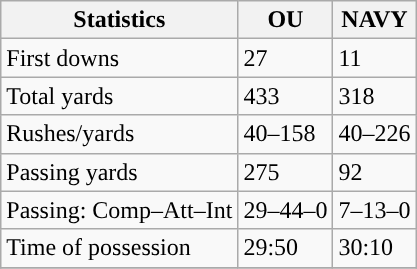<table class="wikitable" style="float: left;">
<tr>
<th>Statistics</th>
<th>OU</th>
<th>NAVY</th>
</tr>
<tr>
<td>First downs</td>
<td>27</td>
<td>11</td>
</tr>
<tr>
<td>Total yards</td>
<td>433</td>
<td>318</td>
</tr>
<tr>
<td>Rushes/yards</td>
<td>40–158</td>
<td>40–226</td>
</tr>
<tr>
<td>Passing yards</td>
<td>275</td>
<td>92</td>
</tr>
<tr>
<td>Passing: Comp–Att–Int</td>
<td>29–44–0</td>
<td>7–13–0</td>
</tr>
<tr>
<td>Time of possession</td>
<td>29:50</td>
<td>30:10</td>
</tr>
<tr>
</tr>
</table>
